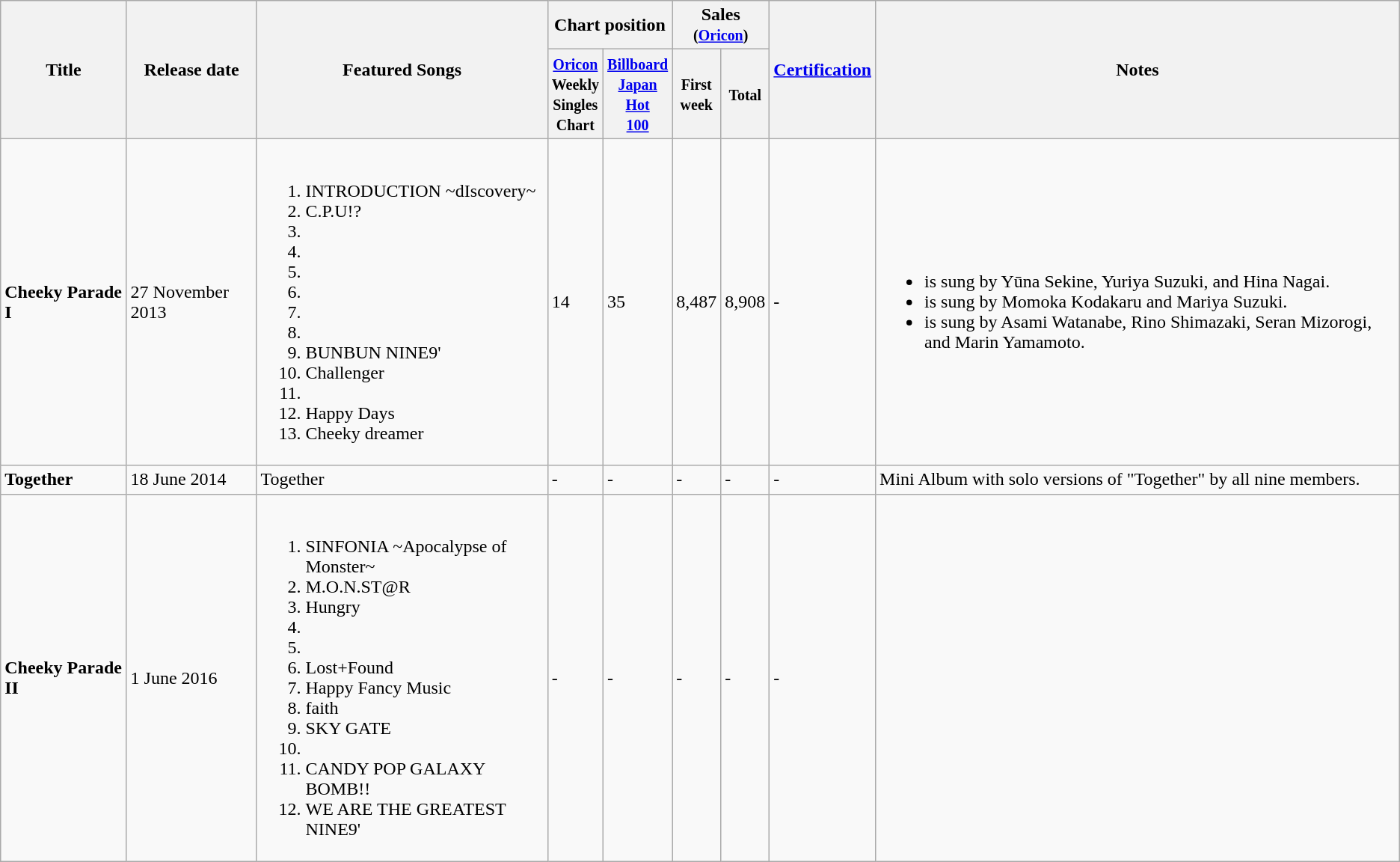<table class="wikitable">
<tr>
<th rowspan="2">Title</th>
<th rowspan="2">Release date</th>
<th rowspan="2">Featured Songs</th>
<th colspan="2">Chart position</th>
<th colspan="2">Sales<br><small>(<a href='#'>Oricon</a>)</small></th>
<th rowspan="2"><a href='#'>Certification</a></th>
<th rowspan="2">Notes</th>
</tr>
<tr>
<th><small><a href='#'>Oricon</a><br>Weekly<br>Singles<br>Chart</small></th>
<th><small><a href='#'>Billboard<br>Japan</a><br><a href='#'>Hot<br>100</a></small></th>
<th><small>First<br>week</small></th>
<th><small>Total</small></th>
</tr>
<tr>
<td><strong>Cheeky Parade I</strong></td>
<td>27 November 2013</td>
<td><br><ol><li>INTRODUCTION ~dIscovery~</li><li>C.P.U!?</li><li></li><li></li><li></li><li></li><li></li><li></li><li>BUNBUN NINE9'</li><li>Challenger</li><li></li><li>Happy Days</li><li>Cheeky dreamer</li></ol></td>
<td>14</td>
<td>35</td>
<td>8,487</td>
<td>8,908</td>
<td>-</td>
<td><br><ul><li> is sung by Yūna Sekine, Yuriya Suzuki, and Hina Nagai.</li><li> is sung by Momoka Kodakaru and Mariya Suzuki.</li><li> is sung by Asami Watanabe, Rino Shimazaki, Seran Mizorogi, and Marin Yamamoto.</li></ul></td>
</tr>
<tr>
<td><strong>Together</strong></td>
<td>18 June 2014</td>
<td>Together</td>
<td>-</td>
<td>-</td>
<td>-</td>
<td>-</td>
<td>-</td>
<td>Mini Album with solo versions of "Together" by all nine members.</td>
</tr>
<tr>
<td><strong>Cheeky Parade II</strong></td>
<td>1 June 2016</td>
<td><br><ol><li>SINFONIA ~Apocalypse of Monster~</li><li>M.O.N.ST@R</li><li>Hungry</li><li></li><li></li><li>Lost+Found</li><li>Happy Fancy Music</li><li>faith</li><li>SKY GATE</li><li></li><li>CANDY POP GALAXY BOMB!!</li><li>WE ARE THE GREATEST NINE9'</li></ol></td>
<td>-</td>
<td>-</td>
<td>-</td>
<td>-</td>
<td>-</td>
<td></td>
</tr>
</table>
